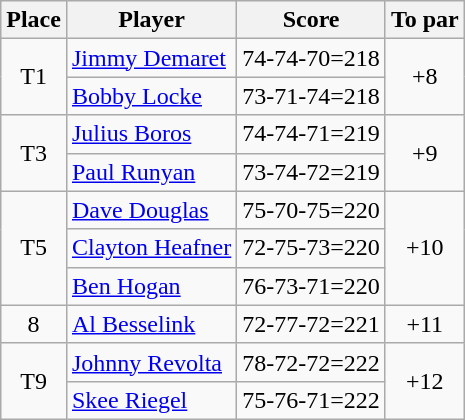<table class=wikitable>
<tr>
<th>Place</th>
<th>Player</th>
<th>Score</th>
<th>To par</th>
</tr>
<tr>
<td rowspan=2 align=center>T1</td>
<td> <a href='#'>Jimmy Demaret</a></td>
<td>74-74-70=218</td>
<td rowspan=2 align=center>+8</td>
</tr>
<tr>
<td> <a href='#'>Bobby Locke</a></td>
<td>73-71-74=218</td>
</tr>
<tr>
<td rowspan=2 align=center>T3</td>
<td> <a href='#'>Julius Boros</a></td>
<td>74-74-71=219</td>
<td rowspan=2 align=center>+9</td>
</tr>
<tr>
<td> <a href='#'>Paul Runyan</a></td>
<td>73-74-72=219</td>
</tr>
<tr>
<td rowspan=3 align=center>T5</td>
<td> <a href='#'>Dave Douglas</a></td>
<td>75-70-75=220</td>
<td rowspan=3 align=center>+10</td>
</tr>
<tr>
<td> <a href='#'>Clayton Heafner</a></td>
<td>72-75-73=220</td>
</tr>
<tr>
<td> <a href='#'>Ben Hogan</a></td>
<td>76-73-71=220</td>
</tr>
<tr>
<td align=center>8</td>
<td> <a href='#'>Al Besselink</a></td>
<td>72-77-72=221</td>
<td align=center>+11</td>
</tr>
<tr>
<td rowspan=2 align=center>T9</td>
<td> <a href='#'>Johnny Revolta</a></td>
<td>78-72-72=222</td>
<td rowspan=2 align=center>+12</td>
</tr>
<tr>
<td> <a href='#'>Skee Riegel</a></td>
<td>75-76-71=222</td>
</tr>
</table>
